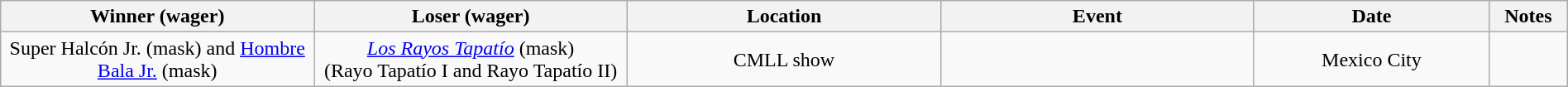<table class="wikitable sortable" width=100%  style="text-align: center">
<tr>
<th width=20% scope="col">Winner (wager)</th>
<th width=20% scope="col">Loser (wager)</th>
<th width=20% scope="col">Location</th>
<th width=20% scope="col">Event</th>
<th width=15% scope="col">Date</th>
<th class="unsortable" width=5% scope="col">Notes</th>
</tr>
<tr>
<td>Super Halcón Jr. (mask) and <a href='#'>Hombre Bala Jr.</a> (mask)</td>
<td><em><a href='#'>Los Rayos Tapatío</a></em> (mask) <br>(Rayo Tapatío I and Rayo Tapatío II)</td>
<td>CMLL show</td>
<td></td>
<td>Mexico City</td>
<td></td>
</tr>
</table>
